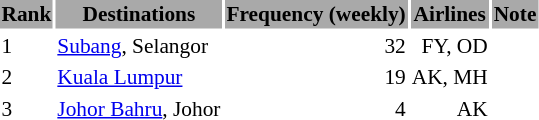<table class="sortable" style="font-size:89%; align=center;">
<tr style="background:darkgrey;">
<th>Rank</th>
<th>Destinations</th>
<th>Frequency (weekly)</th>
<th>Airlines</th>
<th>Note</th>
</tr>
<tr>
<td>1</td>
<td> <a href='#'>Subang</a>, Selangor</td>
<td align="right">32</td>
<td align="right">FY, OD</td>
<td></td>
</tr>
<tr>
<td>2</td>
<td> <a href='#'>Kuala Lumpur</a></td>
<td align="right">19</td>
<td align="right">AK, MH</td>
<td></td>
</tr>
<tr>
<td>3</td>
<td> <a href='#'>Johor Bahru</a>, Johor</td>
<td align="right">4</td>
<td align="right">AK</td>
<td></td>
</tr>
<tr>
</tr>
</table>
